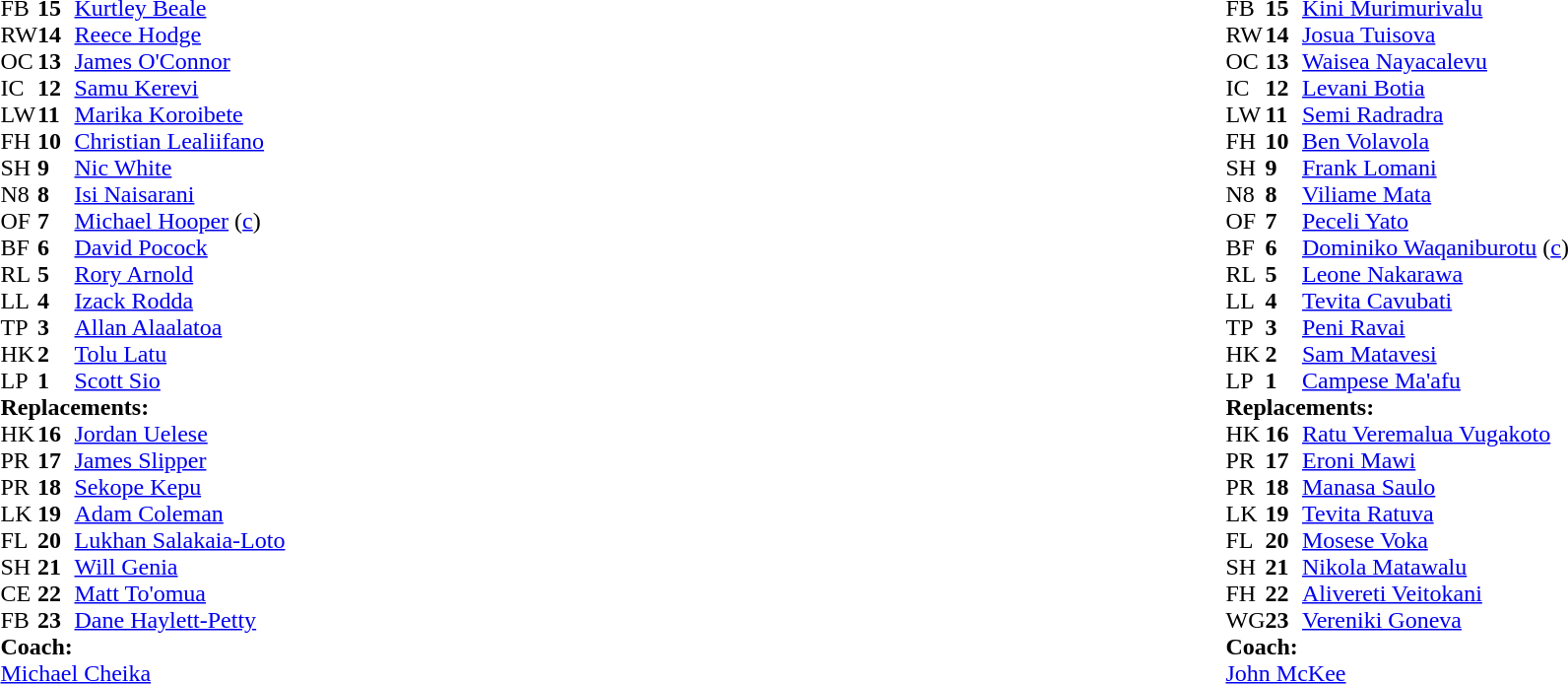<table style="width:100%;">
<tr>
<td style="vertical-align:top; width:50%;"><br><table style="font-size: 100%" cellspacing="0" cellpadding="0">
<tr>
<th width="25"></th>
<th width="25"></th>
</tr>
<tr>
<td>FB</td>
<td><strong>15</strong></td>
<td><a href='#'>Kurtley Beale</a></td>
<td></td>
<td></td>
</tr>
<tr>
<td>RW</td>
<td><strong>14</strong></td>
<td><a href='#'>Reece Hodge</a></td>
</tr>
<tr>
<td>OC</td>
<td><strong>13</strong></td>
<td><a href='#'>James O'Connor</a></td>
</tr>
<tr>
<td>IC</td>
<td><strong>12</strong></td>
<td><a href='#'>Samu Kerevi</a></td>
</tr>
<tr>
<td>LW</td>
<td><strong>11</strong></td>
<td><a href='#'>Marika Koroibete</a></td>
</tr>
<tr>
<td>FH</td>
<td><strong>10</strong></td>
<td><a href='#'>Christian Lealiifano</a></td>
<td></td>
<td></td>
</tr>
<tr>
<td>SH</td>
<td><strong>9</strong></td>
<td><a href='#'>Nic White</a></td>
<td></td>
<td></td>
</tr>
<tr>
<td>N8</td>
<td><strong>8</strong></td>
<td><a href='#'>Isi Naisarani</a></td>
<td></td>
<td></td>
</tr>
<tr>
<td>OF</td>
<td><strong>7</strong></td>
<td><a href='#'>Michael Hooper</a> (<a href='#'>c</a>)</td>
</tr>
<tr>
<td>BF</td>
<td><strong>6</strong></td>
<td><a href='#'>David Pocock</a></td>
</tr>
<tr>
<td>RL</td>
<td><strong>5</strong></td>
<td><a href='#'>Rory Arnold</a></td>
<td></td>
<td></td>
</tr>
<tr>
<td>LL</td>
<td><strong>4</strong></td>
<td><a href='#'>Izack Rodda</a></td>
</tr>
<tr>
<td>TP</td>
<td><strong>3</strong></td>
<td><a href='#'>Allan Alaalatoa</a></td>
<td></td>
<td></td>
</tr>
<tr>
<td>HK</td>
<td><strong>2</strong></td>
<td><a href='#'>Tolu Latu</a></td>
<td></td>
<td></td>
</tr>
<tr>
<td>LP</td>
<td><strong>1</strong></td>
<td><a href='#'>Scott Sio</a></td>
<td></td>
<td></td>
</tr>
<tr>
<td colspan="3"><strong>Replacements:</strong></td>
</tr>
<tr>
<td>HK</td>
<td><strong>16</strong></td>
<td><a href='#'>Jordan Uelese</a></td>
<td></td>
<td></td>
</tr>
<tr>
<td>PR</td>
<td><strong>17</strong></td>
<td><a href='#'>James Slipper</a></td>
<td></td>
<td></td>
</tr>
<tr>
<td>PR</td>
<td><strong>18</strong></td>
<td><a href='#'>Sekope Kepu</a></td>
<td></td>
<td></td>
</tr>
<tr>
<td>LK</td>
<td><strong>19</strong></td>
<td><a href='#'>Adam Coleman</a></td>
<td></td>
<td></td>
</tr>
<tr>
<td>FL</td>
<td><strong>20</strong></td>
<td><a href='#'>Lukhan Salakaia-Loto</a></td>
<td></td>
<td></td>
</tr>
<tr>
<td>SH</td>
<td><strong>21</strong></td>
<td><a href='#'>Will Genia</a></td>
<td></td>
<td></td>
</tr>
<tr>
<td>CE</td>
<td><strong>22</strong></td>
<td><a href='#'>Matt To'omua</a></td>
<td></td>
<td></td>
</tr>
<tr>
<td>FB</td>
<td><strong>23</strong></td>
<td><a href='#'>Dane Haylett-Petty</a></td>
<td></td>
<td></td>
</tr>
<tr>
<td colspan="3"><strong>Coach:</strong></td>
</tr>
<tr>
<td colspan="4"> <a href='#'>Michael Cheika</a></td>
</tr>
</table>
</td>
<td style="vertical-align:top"></td>
<td style="vertical-align:top; width:50%;"><br><table cellspacing="0" cellpadding="0" style="font-size:100%; margin:auto;">
<tr>
<th width="25"></th>
<th width="25"></th>
</tr>
<tr>
<td>FB</td>
<td><strong>15</strong></td>
<td><a href='#'>Kini Murimurivalu</a></td>
<td></td>
<td></td>
</tr>
<tr>
<td>RW</td>
<td><strong>14</strong></td>
<td><a href='#'>Josua Tuisova</a></td>
<td></td>
<td></td>
</tr>
<tr>
<td>OC</td>
<td><strong>13</strong></td>
<td><a href='#'>Waisea Nayacalevu</a></td>
</tr>
<tr>
<td>IC</td>
<td><strong>12</strong></td>
<td><a href='#'>Levani Botia</a></td>
<td></td>
</tr>
<tr>
<td>LW</td>
<td><strong>11</strong></td>
<td><a href='#'>Semi Radradra</a></td>
</tr>
<tr>
<td>FH</td>
<td><strong>10</strong></td>
<td><a href='#'>Ben Volavola</a></td>
</tr>
<tr>
<td>SH</td>
<td><strong>9</strong></td>
<td><a href='#'>Frank Lomani</a></td>
<td></td>
<td></td>
</tr>
<tr>
<td>N8</td>
<td><strong>8</strong></td>
<td><a href='#'>Viliame Mata</a></td>
<td></td>
<td></td>
</tr>
<tr>
<td>OF</td>
<td><strong>7</strong></td>
<td><a href='#'>Peceli Yato</a></td>
<td></td>
<td></td>
</tr>
<tr>
<td>BF</td>
<td><strong>6</strong></td>
<td><a href='#'>Dominiko Waqaniburotu</a> (<a href='#'>c</a>)</td>
</tr>
<tr>
<td>RL</td>
<td><strong>5</strong></td>
<td><a href='#'>Leone Nakarawa</a></td>
</tr>
<tr>
<td>LL</td>
<td><strong>4</strong></td>
<td><a href='#'>Tevita Cavubati</a></td>
</tr>
<tr>
<td>TP</td>
<td><strong>3</strong></td>
<td><a href='#'>Peni Ravai</a></td>
<td></td>
<td></td>
</tr>
<tr>
<td>HK</td>
<td><strong>2</strong></td>
<td><a href='#'>Sam Matavesi</a></td>
<td></td>
<td></td>
</tr>
<tr>
<td>LP</td>
<td><strong>1</strong></td>
<td><a href='#'>Campese Ma'afu</a></td>
<td></td>
<td></td>
</tr>
<tr>
<td colspan="3"><strong>Replacements:</strong></td>
</tr>
<tr>
<td>HK</td>
<td><strong>16</strong></td>
<td><a href='#'>Ratu Veremalua Vugakoto</a></td>
<td></td>
<td></td>
</tr>
<tr>
<td>PR</td>
<td><strong>17</strong></td>
<td><a href='#'>Eroni Mawi</a></td>
<td></td>
<td></td>
</tr>
<tr>
<td>PR</td>
<td><strong>18</strong></td>
<td><a href='#'>Manasa Saulo</a></td>
<td></td>
<td></td>
</tr>
<tr>
<td>LK</td>
<td><strong>19</strong></td>
<td><a href='#'>Tevita Ratuva</a></td>
<td></td>
<td></td>
</tr>
<tr>
<td>FL</td>
<td><strong>20</strong></td>
<td><a href='#'>Mosese Voka</a></td>
<td></td>
<td></td>
</tr>
<tr>
<td>SH</td>
<td><strong>21</strong></td>
<td><a href='#'>Nikola Matawalu</a></td>
<td></td>
<td></td>
</tr>
<tr>
<td>FH</td>
<td><strong>22</strong></td>
<td><a href='#'>Alivereti Veitokani</a></td>
<td></td>
<td></td>
</tr>
<tr>
<td>WG</td>
<td><strong>23</strong></td>
<td><a href='#'>Vereniki Goneva</a></td>
<td></td>
<td></td>
</tr>
<tr>
<td colspan="3"><strong>Coach:</strong></td>
</tr>
<tr>
<td colspan="4"> <a href='#'>John McKee</a></td>
</tr>
</table>
</td>
</tr>
</table>
